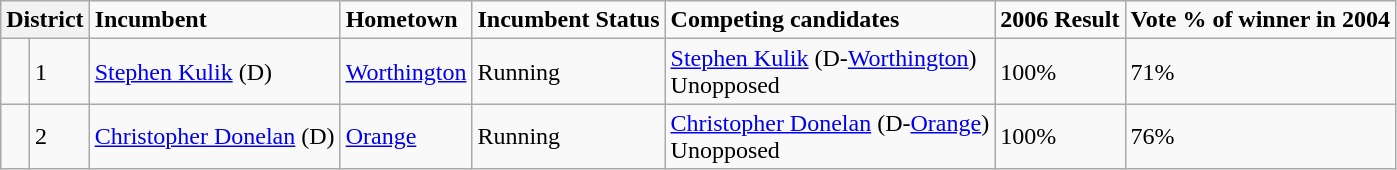<table class="wikitable">
<tr ">
<th colspan="2" style="text-align:center;"><strong>District</strong></th>
<td><strong>Incumbent</strong></td>
<td><strong>Hometown</strong></td>
<td><strong>Incumbent Status</strong></td>
<td><strong>Competing candidates</strong></td>
<td><strong>2006 Result</strong></td>
<td><strong>Vote % of winner in 2004 </strong></td>
</tr>
<tr>
<td></td>
<td>1</td>
<td><a href='#'>Stephen Kulik</a> (D)</td>
<td><a href='#'>Worthington</a></td>
<td>Running</td>
<td><a href='#'>Stephen Kulik</a> (D-<a href='#'>Worthington</a>) <br> Unopposed</td>
<td>100%</td>
<td>71%</td>
</tr>
<tr>
<td></td>
<td>2</td>
<td><a href='#'>Christopher Donelan</a> (D)</td>
<td><a href='#'>Orange</a></td>
<td>Running</td>
<td><a href='#'>Christopher Donelan</a> (D-<a href='#'>Orange</a>) <br> Unopposed</td>
<td>100%</td>
<td>76%</td>
</tr>
</table>
